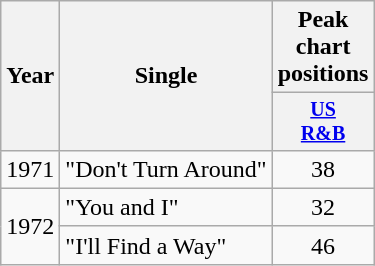<table class="wikitable" style="text-align:center;">
<tr>
<th rowspan="2">Year</th>
<th rowspan="2">Single</th>
<th>Peak chart positions</th>
</tr>
<tr style="font-size:smaller;">
<th width="40"><a href='#'>US<br>R&B</a></th>
</tr>
<tr>
<td>1971</td>
<td align="left">"Don't Turn Around"</td>
<td>38</td>
</tr>
<tr>
<td rowspan="2">1972</td>
<td align="left">"You and I"</td>
<td>32</td>
</tr>
<tr>
<td align="left">"I'll Find a Way"</td>
<td>46</td>
</tr>
</table>
